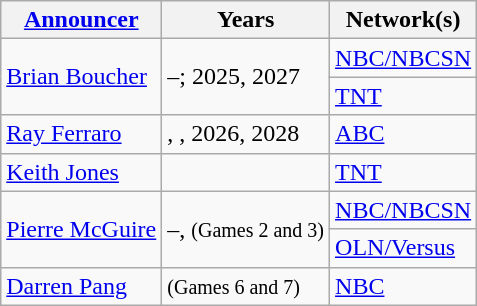<table class="wikitable">
<tr>
<th><a href='#'>Announcer</a></th>
<th>Years</th>
<th>Network(s)</th>
</tr>
<tr>
<td rowspan=2><a href='#'>Brian Boucher</a></td>
<td rowspan=2>–; 2025, 2027</td>
<td><a href='#'>NBC/NBCSN</a></td>
</tr>
<tr>
<td><a href='#'>TNT</a></td>
</tr>
<tr>
<td><a href='#'>Ray Ferraro</a></td>
<td>, , 2026, 2028</td>
<td><a href='#'>ABC</a></td>
</tr>
<tr>
<td><a href='#'>Keith Jones</a></td>
<td></td>
<td><a href='#'>TNT</a></td>
</tr>
<tr>
<td rowspan=2><a href='#'>Pierre McGuire</a></td>
<td rowspan=2>–,  <small>(Games 2 and 3)</small></td>
<td><a href='#'>NBC/NBCSN</a></td>
</tr>
<tr>
<td><a href='#'>OLN/Versus</a></td>
</tr>
<tr>
<td><a href='#'>Darren Pang</a></td>
<td> <small>(Games 6 and 7)</small></td>
<td><a href='#'>NBC</a></td>
</tr>
</table>
